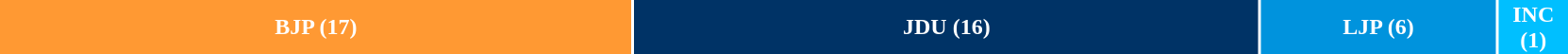<table style="width:88%; text-align:center;">
<tr style="color:white;">
<td style="background:#FF9933; width:40.50%;"><strong>BJP (17)</strong></td>
<td style="background:#003366; width:40%;"><strong>JDU (16)</strong></td>
<td style="background:#0093DD; width:15%;"><strong>LJP (6)</strong></td>
<td style="background:#00BFFF; width:4.52%;"><strong>INC (1)</strong></td>
</tr>
<tr>
</tr>
</table>
